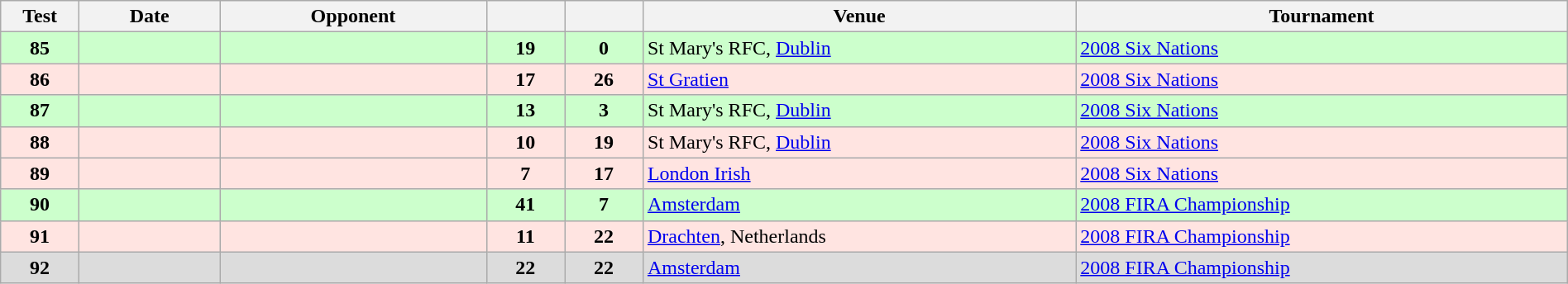<table class="wikitable sortable" style="width:100%">
<tr>
<th style="width:5%">Test</th>
<th style="width:9%">Date</th>
<th style="width:17%">Opponent</th>
<th style="width:5%"></th>
<th style="width:5%"></th>
<th>Venue</th>
<th>Tournament</th>
</tr>
<tr bgcolor="#ccffcc">
<td align="center"><strong>85</strong></td>
<td></td>
<td></td>
<td align="center"><strong>19</strong></td>
<td align="center"><strong>0</strong></td>
<td>St Mary's RFC, <a href='#'>Dublin</a></td>
<td><a href='#'>2008 Six Nations</a></td>
</tr>
<tr bgcolor="FFE4E1">
<td align="center"><strong>86</strong></td>
<td></td>
<td></td>
<td align="center"><strong>17</strong></td>
<td align="center"><strong>26</strong></td>
<td><a href='#'>St Gratien</a></td>
<td><a href='#'>2008 Six Nations</a></td>
</tr>
<tr bgcolor="#ccffcc">
<td align="center"><strong>87</strong></td>
<td></td>
<td></td>
<td align="center"><strong>13</strong></td>
<td align="center"><strong>3</strong></td>
<td>St Mary's RFC, <a href='#'>Dublin</a></td>
<td><a href='#'>2008 Six Nations</a></td>
</tr>
<tr bgcolor="FFE4E1">
<td align="center"><strong>88</strong></td>
<td></td>
<td></td>
<td align="center"><strong>10</strong></td>
<td align="center"><strong>19</strong></td>
<td>St Mary's RFC, <a href='#'>Dublin</a></td>
<td><a href='#'>2008 Six Nations</a></td>
</tr>
<tr bgcolor="FFE4E1">
<td align="center"><strong>89</strong></td>
<td></td>
<td></td>
<td align="center"><strong>7</strong></td>
<td align="center"><strong>17</strong></td>
<td><a href='#'>London Irish</a></td>
<td><a href='#'>2008 Six Nations</a></td>
</tr>
<tr bgcolor="#ccffcc">
<td align="center"><strong>90</strong></td>
<td></td>
<td></td>
<td align="center"><strong>41</strong></td>
<td align="center"><strong>7</strong></td>
<td><a href='#'>Amsterdam</a></td>
<td><a href='#'>2008 FIRA Championship</a></td>
</tr>
<tr bgcolor="FFE4E1">
<td align="center"><strong>91</strong></td>
<td></td>
<td></td>
<td align="center"><strong>11</strong></td>
<td align="center"><strong>22</strong></td>
<td><a href='#'>Drachten</a>, Netherlands</td>
<td><a href='#'>2008 FIRA Championship</a></td>
</tr>
<tr bgcolor="DCDCDC">
<td align="center"><strong>92</strong></td>
<td></td>
<td></td>
<td align="center"><strong>22</strong></td>
<td align="center"><strong>22</strong></td>
<td><a href='#'>Amsterdam</a></td>
<td><a href='#'>2008 FIRA Championship</a></td>
</tr>
</table>
